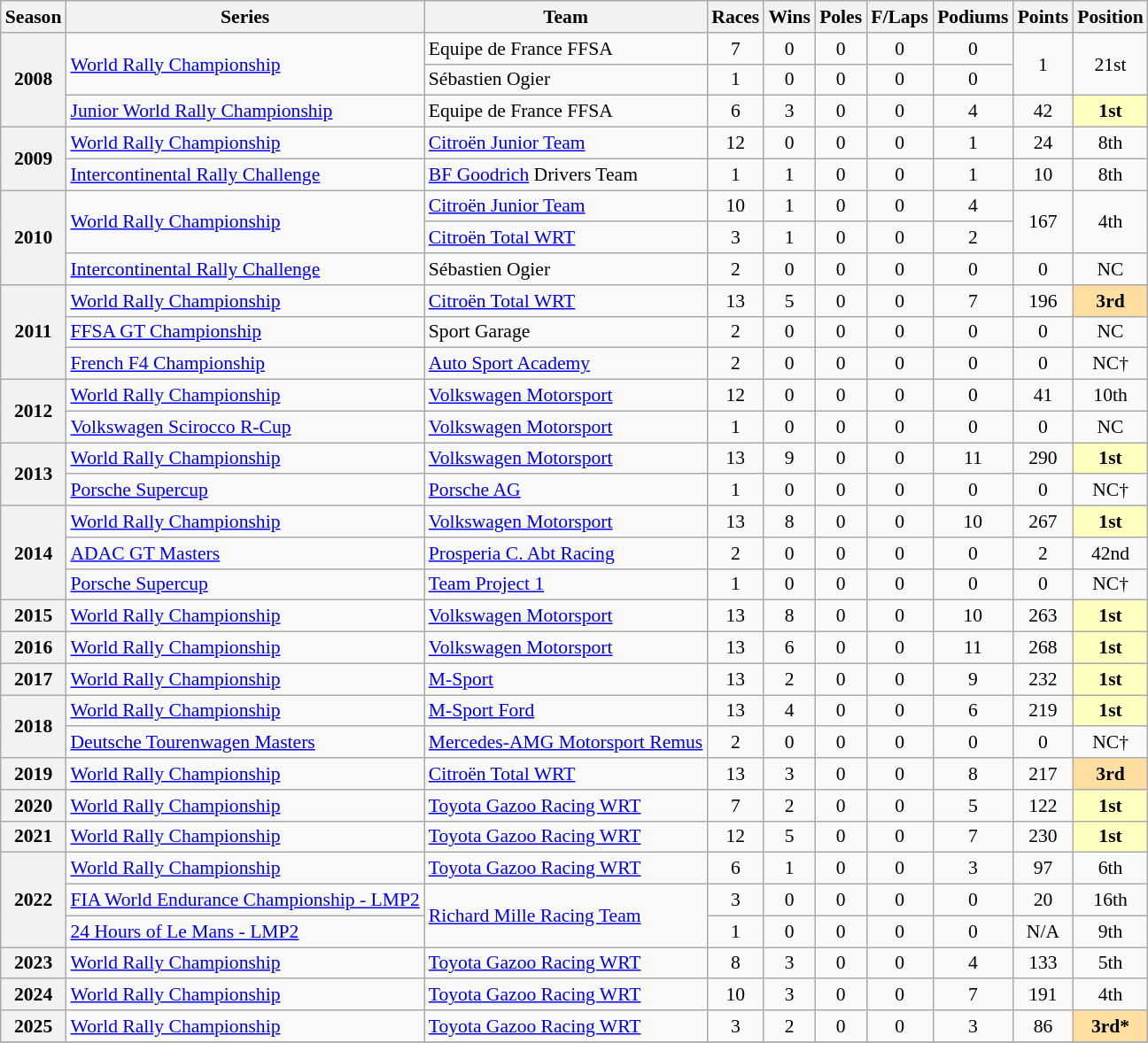<table class="wikitable" style="font-size: 90%; text-align:center">
<tr>
<th>Season</th>
<th>Series</th>
<th>Team</th>
<th>Races</th>
<th>Wins</th>
<th>Poles</th>
<th>F/Laps</th>
<th>Podiums</th>
<th>Points</th>
<th>Position</th>
</tr>
<tr>
<th rowspan=3>2008</th>
<td rowspan="2" style="text-align:left"><a href='#'>World Rally Championship</a></td>
<td align=left>Equipe de France FFSA</td>
<td>7</td>
<td>0</td>
<td>0</td>
<td>0</td>
<td>0</td>
<td rowspan=2>1</td>
<td rowspan=2>21st</td>
</tr>
<tr>
<td align=left>Sébastien Ogier</td>
<td>1</td>
<td>0</td>
<td>0</td>
<td>0</td>
<td>0</td>
</tr>
<tr>
<td align=left><a href='#'>Junior World Rally Championship</a></td>
<td align=left>Equipe de France FFSA</td>
<td>6</td>
<td>3</td>
<td>0</td>
<td>0</td>
<td>4</td>
<td>42</td>
<td style="background:#FFFFBF;"><strong>1st</strong></td>
</tr>
<tr>
<th rowspan=2>2009</th>
<td align=left><a href='#'>World Rally Championship</a></td>
<td align=left><a href='#'>Citroën Junior Team</a></td>
<td>12</td>
<td>0</td>
<td>0</td>
<td>0</td>
<td>1</td>
<td>24</td>
<td>8th</td>
</tr>
<tr>
<td align=left><a href='#'>Intercontinental Rally Challenge</a></td>
<td align=left><a href='#'>BF Goodrich</a> Drivers Team</td>
<td>1</td>
<td>1</td>
<td>0</td>
<td>0</td>
<td>1</td>
<td>10</td>
<td>8th</td>
</tr>
<tr>
<th rowspan=3>2010</th>
<td rowspan="2" style="text-align:left"><a href='#'>World Rally Championship</a></td>
<td align=left><a href='#'>Citroën Junior Team</a></td>
<td>10</td>
<td>1</td>
<td>0</td>
<td>0</td>
<td>4</td>
<td rowspan=2>167</td>
<td rowspan=2>4th</td>
</tr>
<tr>
<td align=left><a href='#'>Citroën Total WRT</a></td>
<td>3</td>
<td>1</td>
<td>0</td>
<td>0</td>
<td>2</td>
</tr>
<tr>
<td align=left><a href='#'>Intercontinental Rally Challenge</a></td>
<td align=left>Sébastien Ogier</td>
<td>2</td>
<td>0</td>
<td>0</td>
<td>0</td>
<td>0</td>
<td>0</td>
<td>NC</td>
</tr>
<tr>
<th rowspan="3">2011</th>
<td align=left><a href='#'>World Rally Championship</a></td>
<td align=left><a href='#'>Citroën Total WRT</a></td>
<td>13</td>
<td>5</td>
<td>0</td>
<td>0</td>
<td>7</td>
<td>196</td>
<td style="background:#FFDF9F;"><strong>3rd</strong></td>
</tr>
<tr>
<td align=left><a href='#'>FFSA GT Championship</a></td>
<td align=left>Sport Garage</td>
<td>2</td>
<td>0</td>
<td>0</td>
<td>0</td>
<td>0</td>
<td>0</td>
<td>NC</td>
</tr>
<tr>
<td align=left><a href='#'>French F4 Championship</a></td>
<td align=left><a href='#'>Auto Sport Academy</a></td>
<td>2</td>
<td>0</td>
<td>0</td>
<td>0</td>
<td>0</td>
<td>0</td>
<td>NC†</td>
</tr>
<tr>
<th rowspan=2>2012</th>
<td align=left><a href='#'>World Rally Championship</a></td>
<td align=left><a href='#'>Volkswagen Motorsport</a></td>
<td>12</td>
<td>0</td>
<td>0</td>
<td>0</td>
<td>0</td>
<td>41</td>
<td>10th</td>
</tr>
<tr>
<td align=left><a href='#'>Volkswagen Scirocco R-Cup</a></td>
<td align=left><a href='#'>Volkswagen Motorsport</a></td>
<td>1</td>
<td>0</td>
<td>0</td>
<td>0</td>
<td>0</td>
<td>0</td>
<td>NC</td>
</tr>
<tr>
<th rowspan=2>2013</th>
<td align=left><a href='#'>World Rally Championship</a></td>
<td align=left><a href='#'>Volkswagen Motorsport</a></td>
<td>13</td>
<td>9</td>
<td>0</td>
<td>0</td>
<td>11</td>
<td>290</td>
<td style="background:#FFFFBF;"><strong>1st</strong></td>
</tr>
<tr>
<td align=left><a href='#'>Porsche Supercup</a></td>
<td align=left><a href='#'>Porsche AG</a></td>
<td>1</td>
<td>0</td>
<td>0</td>
<td>0</td>
<td>0</td>
<td>0</td>
<td>NC†</td>
</tr>
<tr>
<th rowspan=3>2014</th>
<td align=left><a href='#'>World Rally Championship</a></td>
<td align=left><a href='#'>Volkswagen Motorsport</a></td>
<td>13</td>
<td>8</td>
<td>0</td>
<td>0</td>
<td>10</td>
<td>267</td>
<td style="background:#FFFFBF;"><strong>1st</strong></td>
</tr>
<tr>
<td align=left><a href='#'>ADAC GT Masters</a></td>
<td align=left><a href='#'>Prosperia C. Abt Racing</a></td>
<td>2</td>
<td>0</td>
<td>0</td>
<td>0</td>
<td>0</td>
<td>2</td>
<td>42nd</td>
</tr>
<tr>
<td align=left><a href='#'>Porsche Supercup</a></td>
<td align=left><a href='#'>Team Project 1</a></td>
<td>1</td>
<td>0</td>
<td>0</td>
<td>0</td>
<td>0</td>
<td>0</td>
<td>NC†</td>
</tr>
<tr>
<th>2015</th>
<td align=left><a href='#'>World Rally Championship</a></td>
<td align=left><a href='#'>Volkswagen Motorsport</a></td>
<td>13</td>
<td>8</td>
<td>0</td>
<td>0</td>
<td>10</td>
<td>263</td>
<td style="background:#FFFFBF;"><strong>1st</strong></td>
</tr>
<tr>
<th>2016</th>
<td align=left><a href='#'>World Rally Championship</a></td>
<td align=left><a href='#'>Volkswagen Motorsport</a></td>
<td>13</td>
<td>6</td>
<td>0</td>
<td>0</td>
<td>11</td>
<td>268</td>
<td style="background:#FFFFBF;"><strong>1st</strong></td>
</tr>
<tr>
<th>2017</th>
<td align=left><a href='#'>World Rally Championship</a></td>
<td align=left><a href='#'>M-Sport</a></td>
<td>13</td>
<td>2</td>
<td>0</td>
<td>0</td>
<td>9</td>
<td>232</td>
<td style="background:#FFFFBF;"><strong>1st</strong></td>
</tr>
<tr>
<th rowspan=2>2018</th>
<td align=left><a href='#'>World Rally Championship</a></td>
<td align=left><a href='#'>M-Sport Ford</a></td>
<td>13</td>
<td>4</td>
<td>0</td>
<td>0</td>
<td>6</td>
<td>219</td>
<td style="background:#FFFFBF;"><strong>1st</strong></td>
</tr>
<tr>
<td align=left><a href='#'>Deutsche Tourenwagen Masters</a></td>
<td align=left><a href='#'>Mercedes-AMG Motorsport Remus</a></td>
<td>2</td>
<td>0</td>
<td>0</td>
<td>0</td>
<td>0</td>
<td>0</td>
<td>NC†</td>
</tr>
<tr>
<th>2019</th>
<td align=left><a href='#'>World Rally Championship</a></td>
<td align=left><a href='#'>Citroën Total WRT</a></td>
<td>13</td>
<td>3</td>
<td>0</td>
<td>0</td>
<td>8</td>
<td>217</td>
<td style="background:#FFDF9F;"><strong>3rd</strong></td>
</tr>
<tr>
<th>2020</th>
<td align=left><a href='#'>World Rally Championship</a></td>
<td align=left><a href='#'>Toyota Gazoo Racing WRT</a></td>
<td>7</td>
<td>2</td>
<td>0</td>
<td>0</td>
<td>5</td>
<td>122</td>
<td style="background:#FFFFBF;"><strong>1st</strong></td>
</tr>
<tr>
<th>2021</th>
<td align=left><a href='#'>World Rally Championship</a></td>
<td align=left><a href='#'>Toyota Gazoo Racing WRT</a></td>
<td>12</td>
<td>5</td>
<td>0</td>
<td>0</td>
<td>7</td>
<td>230</td>
<td style="background:#FFFFBF;"><strong>1st</strong></td>
</tr>
<tr>
<th rowspan="3">2022</th>
<td align=left><a href='#'>World Rally Championship</a></td>
<td align=left><a href='#'>Toyota Gazoo Racing WRT</a></td>
<td>6</td>
<td>1</td>
<td>0</td>
<td>0</td>
<td>3</td>
<td>97</td>
<td>6th</td>
</tr>
<tr>
<td align=left><a href='#'>FIA World Endurance Championship - LMP2</a></td>
<td rowspan="2" align="left"><a href='#'>Richard Mille Racing Team</a></td>
<td>3</td>
<td>0</td>
<td>0</td>
<td>0</td>
<td>0</td>
<td>20</td>
<td>16th</td>
</tr>
<tr>
<td align=left><a href='#'>24 Hours of Le Mans - LMP2</a></td>
<td>1</td>
<td>0</td>
<td>0</td>
<td>0</td>
<td>0</td>
<td>N/A</td>
<td>9th</td>
</tr>
<tr>
<th>2023</th>
<td align=left><a href='#'>World Rally Championship</a></td>
<td align=left><a href='#'>Toyota Gazoo Racing WRT</a></td>
<td>8</td>
<td>3</td>
<td>0</td>
<td>0</td>
<td>4</td>
<td>133</td>
<td>5th</td>
</tr>
<tr>
<th>2024</th>
<td align=left><a href='#'>World Rally Championship</a></td>
<td align=left><a href='#'>Toyota Gazoo Racing WRT</a></td>
<td>10</td>
<td>3</td>
<td>0</td>
<td>0</td>
<td>7</td>
<td>191</td>
<td>4th</td>
</tr>
<tr>
<th>2025</th>
<td align=left><a href='#'>World Rally Championship</a></td>
<td align=left><a href='#'>Toyota Gazoo Racing WRT</a></td>
<td>3</td>
<td>2</td>
<td>0</td>
<td>0</td>
<td>3</td>
<td>86</td>
<td style="background:#FFDF9F;"><strong>3rd*</strong></td>
</tr>
<tr>
</tr>
</table>
